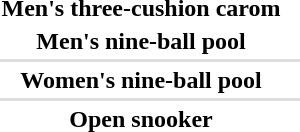<table>
<tr>
<th scope="row">Men's three-cushion carom</th>
<td></td>
<td></td>
<td></td>
</tr>
<tr>
<th scope="row">Men's nine-ball pool</th>
<td></td>
<td></td>
<td></td>
</tr>
<tr bgcolor=#DDDDDD>
<td colspan=4></td>
</tr>
<tr>
<th scope="row">Women's nine-ball pool</th>
<td></td>
<td></td>
<td></td>
</tr>
<tr bgcolor=#DDDDDD>
<td colspan=4></td>
</tr>
<tr>
<th scope="row">Open snooker</th>
<td></td>
<td></td>
<td></td>
</tr>
</table>
